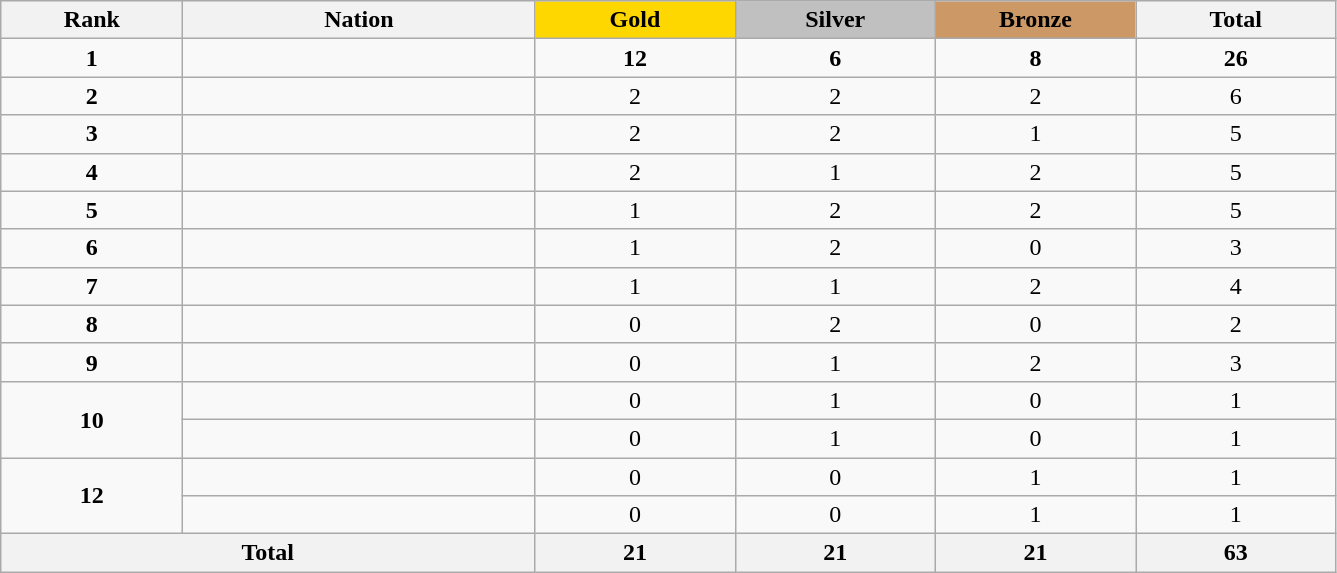<table class="wikitable collapsible autocollapse plainrowheaders" width=70.5% style="text-align:center;">
<tr style="background-color:#EDEDED;">
<th width=100px class="hintergrundfarbe5">Rank</th>
<th width=200px class="hintergrundfarbe6">Nation</th>
<th style="background:    gold; width:15%">Gold</th>
<th style="background:  silver; width:15%">Silver</th>
<th style="background: #CC9966; width:15%">Bronze</th>
<th class="hintergrundfarbe6" style="width:15%">Total</th>
</tr>
<tr>
<td><strong>1</strong></td>
<td align=left></td>
<td><strong>12</strong></td>
<td><strong>6</strong></td>
<td><strong>8</strong></td>
<td><strong>26</strong></td>
</tr>
<tr>
<td><strong>2</strong></td>
<td align=left></td>
<td>2</td>
<td>2</td>
<td>2</td>
<td>6</td>
</tr>
<tr>
<td><strong>3</strong></td>
<td align=left></td>
<td>2</td>
<td>2</td>
<td>1</td>
<td>5</td>
</tr>
<tr>
<td><strong>4</strong></td>
<td align=left></td>
<td>2</td>
<td>1</td>
<td>2</td>
<td>5</td>
</tr>
<tr>
<td><strong>5</strong></td>
<td align=left></td>
<td>1</td>
<td>2</td>
<td>2</td>
<td>5</td>
</tr>
<tr>
<td><strong>6</strong></td>
<td align=left></td>
<td>1</td>
<td>2</td>
<td>0</td>
<td>3</td>
</tr>
<tr>
<td><strong>7</strong></td>
<td align=left><em></em></td>
<td>1</td>
<td>1</td>
<td>2</td>
<td>4</td>
</tr>
<tr>
<td><strong>8</strong></td>
<td align=left></td>
<td>0</td>
<td>2</td>
<td>0</td>
<td>2</td>
</tr>
<tr>
<td><strong>9</strong></td>
<td align=left></td>
<td>0</td>
<td>1</td>
<td>2</td>
<td>3</td>
</tr>
<tr>
<td rowspan=2><strong>10</strong></td>
<td align=left></td>
<td>0</td>
<td>1</td>
<td>0</td>
<td>1</td>
</tr>
<tr>
<td align=left></td>
<td>0</td>
<td>1</td>
<td>0</td>
<td>1</td>
</tr>
<tr>
<td rowspan=2><strong>12</strong></td>
<td align=left></td>
<td>0</td>
<td>0</td>
<td>1</td>
<td>1</td>
</tr>
<tr>
<td align=left></td>
<td>0</td>
<td>0</td>
<td>1</td>
<td>1</td>
</tr>
<tr>
<th colspan=2>Total</th>
<th>21</th>
<th>21</th>
<th>21</th>
<th>63</th>
</tr>
</table>
